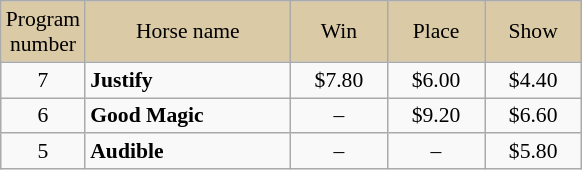<table class = "wikitable sortable" | border="2" cellpadding="0" style="border-collapse: collapse; font-size:90%">
<tr bgcolor="#DACAA5" align="center">
<td width="48px">Program<br>number</td>
<td width="130px">Horse name</td>
<td width="58px">Win</td>
<td width="58px">Place</td>
<td width="58px">Show</td>
</tr>
<tr>
<td align=center>7</td>
<td><strong>Justify</strong></td>
<td align=center>$7.80</td>
<td align=center>$6.00</td>
<td align=center>$4.40</td>
</tr>
<tr>
<td align=center>6</td>
<td><strong>Good Magic</strong></td>
<td align=center>–</td>
<td align=center>$9.20</td>
<td align=center>$6.60</td>
</tr>
<tr>
<td align=center>5</td>
<td><strong>Audible</strong></td>
<td align=center>–</td>
<td align=center>–</td>
<td align=center>$5.80</td>
</tr>
</table>
